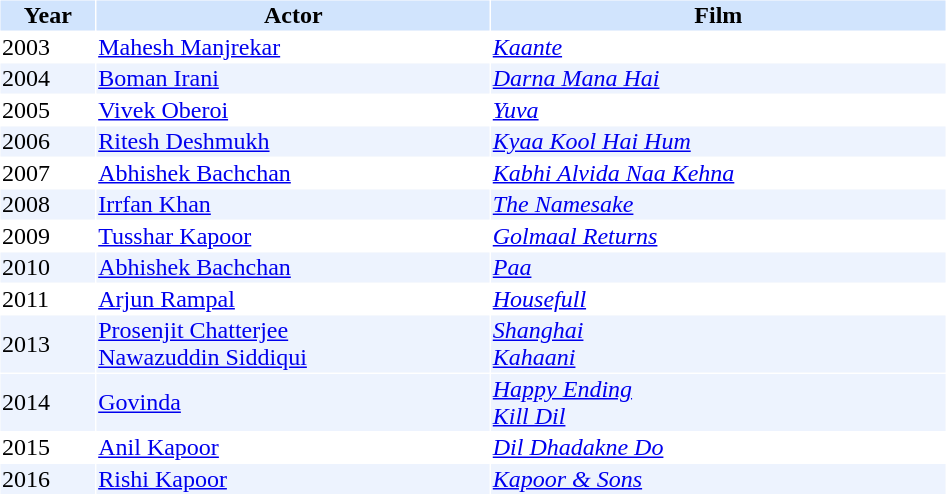<table cellspacing="1" cellpadding="1" border="0" width="50%">
<tr bgcolor="#d1e4fd">
<th>Year</th>
<th>Actor</th>
<th>Film</th>
</tr>
<tr>
<td>2003</td>
<td><a href='#'>Mahesh Manjrekar</a></td>
<td><em><a href='#'>Kaante</a></em></td>
</tr>
<tr bgcolor=#edf3fe>
<td>2004</td>
<td><a href='#'>Boman Irani</a></td>
<td><em><a href='#'>Darna Mana Hai</a></em></td>
</tr>
<tr>
<td>2005</td>
<td><a href='#'>Vivek Oberoi</a></td>
<td><em><a href='#'>Yuva</a></em></td>
</tr>
<tr bgcolor=#edf3fe>
<td>2006</td>
<td><a href='#'>Ritesh Deshmukh</a></td>
<td><em><a href='#'>Kyaa Kool Hai Hum</a></em></td>
</tr>
<tr>
<td>2007</td>
<td><a href='#'>Abhishek Bachchan</a></td>
<td><em><a href='#'>Kabhi Alvida Naa Kehna</a></em></td>
</tr>
<tr bgcolor=#edf3fe>
<td>2008</td>
<td><a href='#'>Irrfan Khan</a></td>
<td><em><a href='#'>The Namesake</a></em></td>
</tr>
<tr>
<td>2009</td>
<td><a href='#'>Tusshar Kapoor</a></td>
<td><em><a href='#'>Golmaal Returns</a></em></td>
</tr>
<tr bgcolor=#edf3fe>
<td>2010</td>
<td><a href='#'>Abhishek Bachchan</a></td>
<td><em><a href='#'>Paa</a></em></td>
</tr>
<tr>
<td>2011</td>
<td><a href='#'>Arjun Rampal</a></td>
<td><em><a href='#'>Housefull</a></em></td>
</tr>
<tr bgcolor=#edf3fe>
<td>2013</td>
<td><a href='#'>Prosenjit Chatterjee</a> <br><a href='#'>Nawazuddin Siddiqui</a></td>
<td><em><a href='#'>Shanghai</a></em> <br><em><a href='#'>Kahaani</a></em></td>
</tr>
<tr bgcolor=#edf3fe>
<td>2014</td>
<td><a href='#'>Govinda</a></td>
<td><em><a href='#'>Happy Ending</a></em> <br><em><a href='#'>Kill Dil</a></em></td>
</tr>
<tr>
<td>2015</td>
<td><a href='#'>Anil Kapoor</a></td>
<td><em><a href='#'>Dil Dhadakne Do</a></em></td>
</tr>
<tr bgcolor=#edf3fe>
<td>2016</td>
<td><a href='#'>Rishi Kapoor</a></td>
<td><em><a href='#'>Kapoor & Sons</a></em></td>
</tr>
</table>
